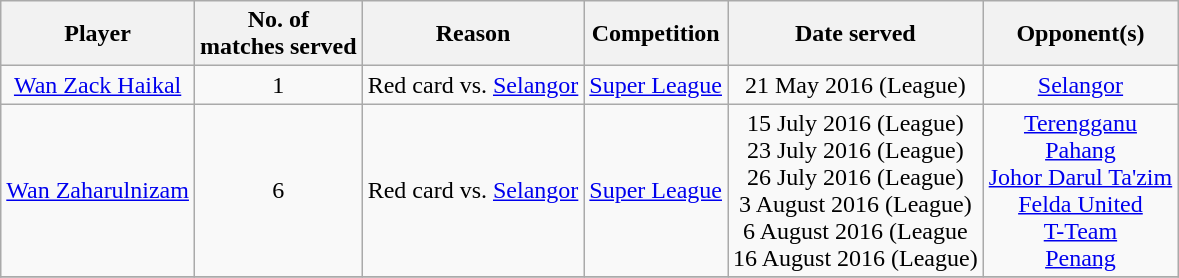<table class="wikitable" style="text-align: center;">
<tr>
<th>Player</th>
<th>No. of <br> matches served</th>
<th>Reason</th>
<th>Competition</th>
<th>Date served</th>
<th>Opponent(s)</th>
</tr>
<tr>
<td> <a href='#'>Wan Zack Haikal</a></td>
<td>1</td>
<td>Red card vs. <a href='#'>Selangor</a></td>
<td><a href='#'>Super League</a></td>
<td>21 May 2016 (League)</td>
<td><a href='#'>Selangor</a></td>
</tr>
<tr>
<td> <a href='#'>Wan Zaharulnizam</a></td>
<td>6</td>
<td>Red card vs. <a href='#'>Selangor</a></td>
<td><a href='#'>Super League</a></td>
<td>15 July 2016 (League)<br>23 July 2016 (League)<br>26 July 2016 (League)<br>3 August 2016 (League)<br>6 August 2016 (League<br>16 August 2016 (League)</td>
<td><a href='#'>Terengganu</a><br><a href='#'>Pahang</a><br><a href='#'>Johor Darul Ta'zim</a><br><a href='#'>Felda United</a><br><a href='#'>T-Team</a><br><a href='#'>Penang</a></td>
</tr>
<tr>
</tr>
</table>
